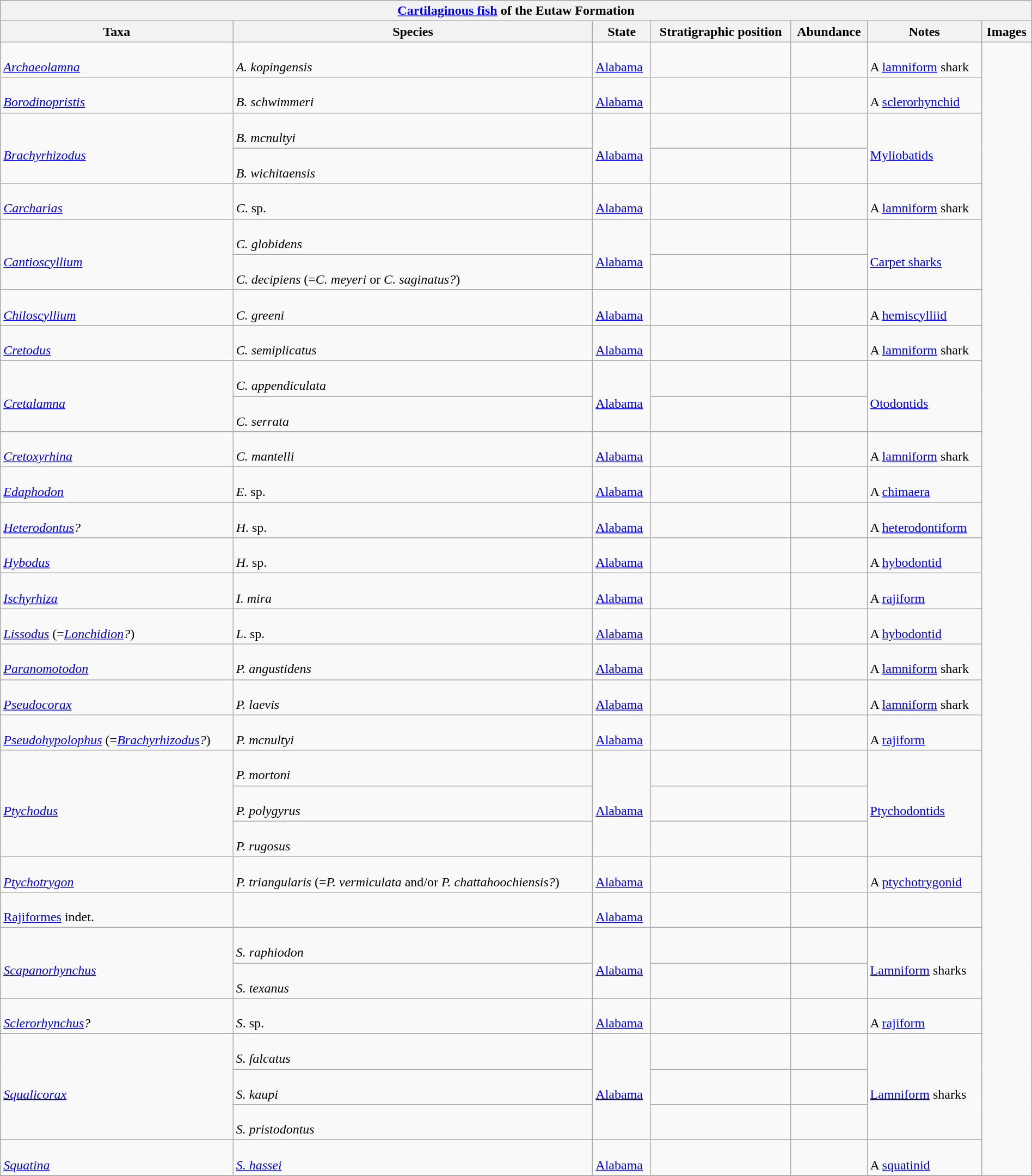<table class="wikitable" align="center" width="100%">
<tr>
<th colspan="7" align="center"><strong><a href='#'>Cartilaginous fish</a> of the Eutaw Formation</strong></th>
</tr>
<tr>
<th>Taxa</th>
<th>Species</th>
<th>State</th>
<th>Stratigraphic position</th>
<th>Abundance</th>
<th>Notes</th>
<th>Images</th>
</tr>
<tr>
<td><br><em><a href='#'>Archaeolamna</a></em></td>
<td><br><em>A. kopingensis</em></td>
<td><br><a href='#'>Alabama</a></td>
<td></td>
<td></td>
<td><br>A <a href='#'>lamniform</a> shark</td>
<td rowspan="99"><br>


</td>
</tr>
<tr>
<td><br><em><a href='#'>Borodinopristis</a></em></td>
<td><br><em>B. schwimmeri</em></td>
<td><br><a href='#'>Alabama</a></td>
<td></td>
<td></td>
<td><br>A <a href='#'>sclerorhynchid</a></td>
</tr>
<tr>
<td rowspan="2"><br><em><a href='#'>Brachyrhizodus</a></em></td>
<td><br><em>B. mcnultyi</em></td>
<td rowspan="2"><br><a href='#'>Alabama</a></td>
<td></td>
<td></td>
<td rowspan="2"><br><a href='#'>Myliobatids</a></td>
</tr>
<tr>
<td><br><em>B.  wichitaensis</em></td>
<td></td>
<td></td>
</tr>
<tr>
<td><br><em><a href='#'>Carcharias</a></em></td>
<td><br><em>C</em>. sp.</td>
<td><br><a href='#'>Alabama</a></td>
<td></td>
<td></td>
<td><br>A <a href='#'>lamniform</a> shark</td>
</tr>
<tr>
<td rowspan="2"><br><em><a href='#'>Cantioscyllium</a></em></td>
<td><br><em>C. globidens</em></td>
<td rowspan="2"><br><a href='#'>Alabama</a></td>
<td></td>
<td></td>
<td rowspan="2"><br><a href='#'>Carpet sharks</a></td>
</tr>
<tr>
<td><br><em>C. decipiens</em> (=<em>C. meyeri</em> or <em>C. saginatus?</em>)</td>
<td></td>
<td></td>
</tr>
<tr>
<td><br><em><a href='#'>Chiloscyllium</a></em></td>
<td><br><em>C. greeni</em></td>
<td><br><a href='#'>Alabama</a></td>
<td></td>
<td></td>
<td><br>A <a href='#'>hemiscylliid</a></td>
</tr>
<tr>
<td><br><em><a href='#'>Cretodus</a></em></td>
<td><br><em>C. semiplicatus</em></td>
<td><br><a href='#'>Alabama</a></td>
<td></td>
<td></td>
<td><br>A <a href='#'>lamniform</a> shark</td>
</tr>
<tr>
<td rowspan="2"><br><em><a href='#'>Cretalamna</a></em></td>
<td><br><em>C. appendiculata</em></td>
<td rowspan="2"><br><a href='#'>Alabama</a></td>
<td></td>
<td></td>
<td rowspan="2"><br><a href='#'>Otodontids</a></td>
</tr>
<tr>
<td><br><em>C. serrata</em></td>
<td></td>
<td></td>
</tr>
<tr>
<td><br><em><a href='#'>Cretoxyrhina</a></em></td>
<td><br><em>C. mantelli</em></td>
<td><br><a href='#'>Alabama</a></td>
<td></td>
<td></td>
<td><br>A <a href='#'>lamniform</a> shark</td>
</tr>
<tr>
<td><br><em><a href='#'>Edaphodon</a></em></td>
<td><br><em>E</em>. sp.</td>
<td><br><a href='#'>Alabama</a></td>
<td></td>
<td></td>
<td><br>A <a href='#'>chimaera</a></td>
</tr>
<tr>
<td><br><em><a href='#'>Heterodontus</a>?</em></td>
<td><br><em>H</em>. sp.</td>
<td><br><a href='#'>Alabama</a></td>
<td></td>
<td></td>
<td><br>A <a href='#'>heterodontiform</a></td>
</tr>
<tr>
<td><br><em><a href='#'>Hybodus</a></em></td>
<td><br><em>H</em>. sp.</td>
<td><br><a href='#'>Alabama</a></td>
<td></td>
<td></td>
<td><br>A <a href='#'>hybodontid</a></td>
</tr>
<tr>
<td><br><em><a href='#'>Ischyrhiza</a></em></td>
<td><br><em>I. mira</em></td>
<td><br><a href='#'>Alabama</a></td>
<td></td>
<td></td>
<td><br>A <a href='#'>rajiform</a></td>
</tr>
<tr>
<td><br><em><a href='#'>Lissodus</a></em> (=<em><a href='#'>Lonchidion</a>?</em>)</td>
<td><br><em>L</em>. sp.</td>
<td><br><a href='#'>Alabama</a></td>
<td></td>
<td></td>
<td><br>A <a href='#'>hybodontid</a></td>
</tr>
<tr>
<td><br><em><a href='#'>Paranomotodon</a></em></td>
<td><br><em>P. angustidens</em></td>
<td><br><a href='#'>Alabama</a></td>
<td></td>
<td></td>
<td><br>A <a href='#'>lamniform</a> shark</td>
</tr>
<tr>
<td><br><em><a href='#'>Pseudocorax</a></em></td>
<td><br><em>P. laevis</em></td>
<td><br><a href='#'>Alabama</a></td>
<td></td>
<td></td>
<td><br>A <a href='#'>lamniform</a> shark</td>
</tr>
<tr>
<td><br><em><a href='#'>Pseudohypolophus</a></em> (=<em><a href='#'>Brachyrhizodus</a>?</em>)</td>
<td><br><em>P. mcnultyi</em></td>
<td><br><a href='#'>Alabama</a></td>
<td></td>
<td></td>
<td><br>A <a href='#'>rajiform</a></td>
</tr>
<tr>
<td rowspan="3"><br><em><a href='#'>Ptychodus</a></em></td>
<td><br><em>P. mortoni</em></td>
<td rowspan="3"><br><a href='#'>Alabama</a></td>
<td></td>
<td></td>
<td rowspan="3"><br><a href='#'>Ptychodontids</a></td>
</tr>
<tr>
<td><br><em>P. polygyrus</em></td>
<td></td>
<td></td>
</tr>
<tr>
<td><br><em>P. rugosus</em></td>
<td></td>
<td></td>
</tr>
<tr>
<td><br><em><a href='#'>Ptychotrygon</a></em></td>
<td><br><em>P. triangularis</em> (=<em>P. vermiculata</em> and/or 
<em>P. chattahoochiensis?</em>)</td>
<td><br><a href='#'>Alabama</a></td>
<td></td>
<td></td>
<td><br>A <a href='#'>ptychotrygonid</a></td>
</tr>
<tr>
<td><br><a href='#'>Rajiformes</a> indet.</td>
<td></td>
<td><br><a href='#'>Alabama</a></td>
<td></td>
<td></td>
<td></td>
</tr>
<tr>
<td rowspan="2"><br><em><a href='#'>Scapanorhynchus</a></em></td>
<td><br><em>S. raphiodon</em></td>
<td rowspan="2"><br><a href='#'>Alabama</a></td>
<td></td>
<td></td>
<td rowspan="2"><br><a href='#'>Lamniform</a> sharks</td>
</tr>
<tr>
<td><br><em>S. texanus</em></td>
<td></td>
<td></td>
</tr>
<tr>
<td><br><em><a href='#'>Sclerorhynchus</a>?</em></td>
<td><br><em>S</em>. sp.</td>
<td><br><a href='#'>Alabama</a></td>
<td></td>
<td></td>
<td><br>A <a href='#'>rajiform</a></td>
</tr>
<tr>
<td rowspan="3"><br><em><a href='#'>Squalicorax</a></em></td>
<td><br><em>S. falcatus</em></td>
<td rowspan="3"><br><a href='#'>Alabama</a></td>
<td></td>
<td></td>
<td rowspan="3"><br><a href='#'>Lamniform</a> sharks</td>
</tr>
<tr>
<td><br><em>S. kaupi</em></td>
<td></td>
<td></td>
</tr>
<tr>
<td><br><em>S. pristodontus</em></td>
<td></td>
<td></td>
</tr>
<tr>
<td><br><em><a href='#'>Squatina</a></em></td>
<td><br><em><a href='#'>S. hassei</a></em></td>
<td><br><a href='#'>Alabama</a></td>
<td></td>
<td></td>
<td><br>A <a href='#'>squatinid</a></td>
</tr>
<tr>
</tr>
</table>
